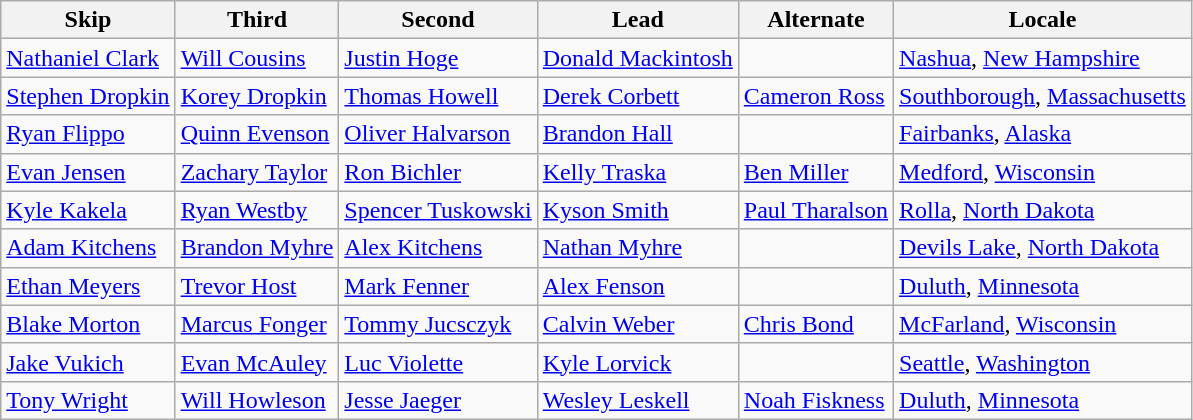<table class=wikitable>
<tr>
<th>Skip</th>
<th>Third</th>
<th>Second</th>
<th>Lead</th>
<th>Alternate</th>
<th>Locale</th>
</tr>
<tr>
<td><a href='#'>Nathaniel Clark</a></td>
<td><a href='#'>Will Cousins</a></td>
<td><a href='#'>Justin Hoge</a></td>
<td><a href='#'>Donald Mackintosh</a></td>
<td></td>
<td> <a href='#'>Nashua</a>, <a href='#'>New Hampshire</a></td>
</tr>
<tr>
<td><a href='#'>Stephen Dropkin</a></td>
<td><a href='#'>Korey Dropkin</a></td>
<td><a href='#'>Thomas Howell</a></td>
<td><a href='#'>Derek Corbett</a></td>
<td><a href='#'>Cameron Ross</a></td>
<td> <a href='#'>Southborough</a>, <a href='#'>Massachusetts</a></td>
</tr>
<tr>
<td><a href='#'>Ryan Flippo</a></td>
<td><a href='#'>Quinn Evenson</a></td>
<td><a href='#'>Oliver Halvarson</a></td>
<td><a href='#'>Brandon Hall</a></td>
<td></td>
<td> <a href='#'>Fairbanks</a>, <a href='#'>Alaska</a></td>
</tr>
<tr>
<td><a href='#'>Evan Jensen</a></td>
<td><a href='#'>Zachary Taylor</a></td>
<td><a href='#'>Ron Bichler</a></td>
<td><a href='#'>Kelly Traska</a></td>
<td><a href='#'>Ben Miller</a></td>
<td> <a href='#'>Medford</a>, <a href='#'>Wisconsin</a></td>
</tr>
<tr>
<td><a href='#'>Kyle Kakela</a></td>
<td><a href='#'>Ryan Westby</a></td>
<td><a href='#'>Spencer Tuskowski</a></td>
<td><a href='#'>Kyson Smith</a></td>
<td><a href='#'>Paul Tharalson</a></td>
<td> <a href='#'>Rolla</a>, <a href='#'>North Dakota</a></td>
</tr>
<tr>
<td><a href='#'>Adam Kitchens</a></td>
<td><a href='#'>Brandon Myhre</a></td>
<td><a href='#'>Alex Kitchens</a></td>
<td><a href='#'>Nathan Myhre</a></td>
<td></td>
<td> <a href='#'>Devils Lake</a>, <a href='#'>North Dakota</a></td>
</tr>
<tr>
<td><a href='#'>Ethan Meyers</a></td>
<td><a href='#'>Trevor Host</a></td>
<td><a href='#'>Mark Fenner</a></td>
<td><a href='#'>Alex Fenson</a></td>
<td></td>
<td> <a href='#'>Duluth</a>, <a href='#'>Minnesota</a></td>
</tr>
<tr>
<td><a href='#'>Blake Morton</a></td>
<td><a href='#'>Marcus Fonger</a></td>
<td><a href='#'>Tommy Jucsczyk</a></td>
<td><a href='#'>Calvin Weber</a></td>
<td><a href='#'>Chris Bond</a></td>
<td> <a href='#'>McFarland</a>, <a href='#'>Wisconsin</a></td>
</tr>
<tr>
<td><a href='#'>Jake Vukich</a></td>
<td><a href='#'>Evan McAuley</a></td>
<td><a href='#'>Luc Violette</a></td>
<td><a href='#'>Kyle Lorvick</a></td>
<td></td>
<td> <a href='#'>Seattle</a>, <a href='#'>Washington</a></td>
</tr>
<tr>
<td><a href='#'>Tony Wright</a></td>
<td><a href='#'>Will Howleson</a></td>
<td><a href='#'>Jesse Jaeger</a></td>
<td><a href='#'>Wesley Leskell</a></td>
<td><a href='#'>Noah Fiskness</a></td>
<td> <a href='#'>Duluth</a>, <a href='#'>Minnesota</a></td>
</tr>
</table>
